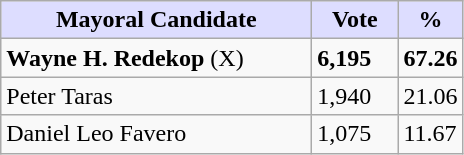<table class="wikitable">
<tr>
<th style="background:#ddf; width:200px;">Mayoral Candidate</th>
<th style="background:#ddf; width:50px;">Vote</th>
<th style="background:#ddf; width:30px;">%</th>
</tr>
<tr>
<td><strong>Wayne H. Redekop</strong> (X)</td>
<td><strong>6,195</strong></td>
<td><strong>67.26</strong></td>
</tr>
<tr>
<td>Peter Taras</td>
<td>1,940</td>
<td>21.06</td>
</tr>
<tr>
<td>Daniel Leo Favero</td>
<td>1,075</td>
<td>11.67</td>
</tr>
</table>
